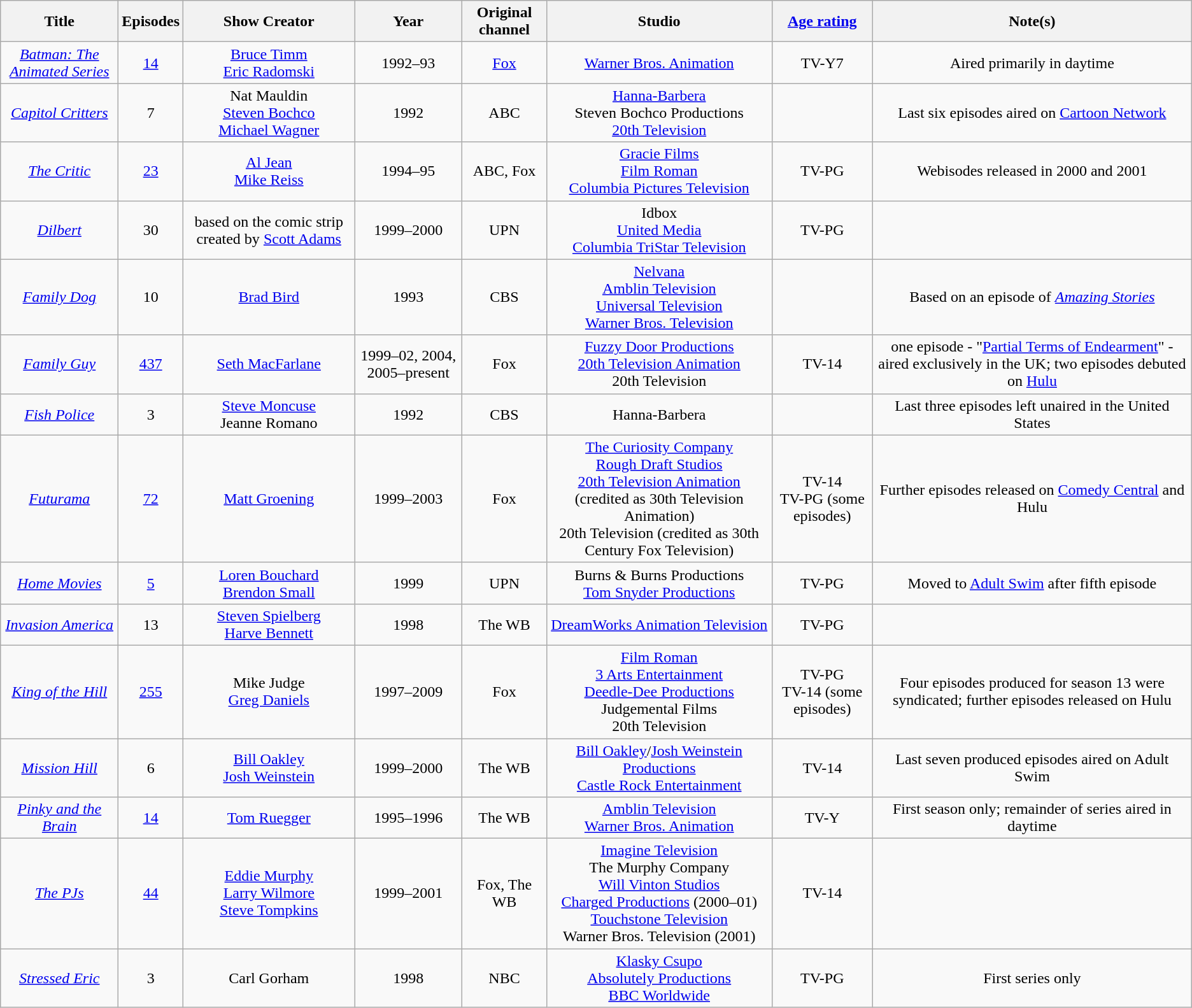<table style="text-align:center;" class="wikitable sortable">
<tr>
<th scope="col">Title</th>
<th scope="col">Episodes</th>
<th scope="col">Show Creator</th>
<th scope="col">Year</th>
<th scope="col">Original channel</th>
<th scope= "col">Studio</th>
<th scope= "col"><a href='#'>Age rating</a></th>
<th scope= "col">Note(s)</th>
</tr>
<tr>
<td><em><a href='#'>Batman: The Animated Series</a></em></td>
<td><a href='#'>14</a></td>
<td><a href='#'>Bruce Timm</a><br><a href='#'>Eric Radomski</a></td>
<td>1992–93</td>
<td><a href='#'>Fox</a></td>
<td><a href='#'>Warner Bros. Animation</a></td>
<td>TV-Y7</td>
<td>Aired primarily in daytime</td>
</tr>
<tr>
<td><em><a href='#'>Capitol Critters</a></em></td>
<td>7</td>
<td>Nat Mauldin<br><a href='#'>Steven Bochco</a><br><a href='#'>Michael Wagner</a></td>
<td>1992</td>
<td>ABC</td>
<td><a href='#'>Hanna-Barbera</a><br>Steven Bochco Productions<br><a href='#'>20th Television</a></td>
<td></td>
<td>Last six episodes aired on <a href='#'>Cartoon Network</a></td>
</tr>
<tr>
<td><em><a href='#'>The Critic</a></em></td>
<td><a href='#'>23</a></td>
<td><a href='#'>Al Jean</a><br><a href='#'>Mike Reiss</a></td>
<td>1994–95</td>
<td>ABC, Fox</td>
<td><a href='#'>Gracie Films</a><br><a href='#'>Film Roman</a><br><a href='#'>Columbia Pictures Television</a></td>
<td>TV-PG</td>
<td>Webisodes released in 2000 and 2001</td>
</tr>
<tr>
<td><em><a href='#'>Dilbert</a></em></td>
<td>30</td>
<td>based on the comic strip created by <a href='#'>Scott Adams</a></td>
<td>1999–2000</td>
<td>UPN</td>
<td>Idbox<br><a href='#'>United Media</a><br><a href='#'>Columbia TriStar Television</a></td>
<td>TV-PG</td>
<td></td>
</tr>
<tr>
<td><em><a href='#'>Family Dog</a></em></td>
<td>10</td>
<td><a href='#'>Brad Bird</a></td>
<td>1993</td>
<td>CBS</td>
<td><a href='#'>Nelvana</a><br><a href='#'>Amblin Television</a><br><a href='#'>Universal Television</a><br><a href='#'>Warner Bros. Television</a></td>
<td></td>
<td>Based on an episode of <em><a href='#'>Amazing Stories</a></em></td>
</tr>
<tr>
<td><em><a href='#'>Family Guy</a></em></td>
<td><a href='#'>437</a></td>
<td><a href='#'>Seth MacFarlane</a></td>
<td>1999–02, 2004, 2005–present</td>
<td>Fox</td>
<td><a href='#'>Fuzzy Door Productions</a><br><a href='#'>20th Television Animation</a><br>20th Television</td>
<td>TV-14</td>
<td>one episode - "<a href='#'>Partial Terms of Endearment</a>" - aired exclusively in the UK; two episodes debuted on <a href='#'>Hulu</a></td>
</tr>
<tr>
<td><em><a href='#'>Fish Police</a></em></td>
<td>3</td>
<td><a href='#'>Steve Moncuse</a><br>Jeanne Romano</td>
<td>1992</td>
<td>CBS</td>
<td>Hanna-Barbera</td>
<td></td>
<td>Last three episodes left unaired in the United States</td>
</tr>
<tr>
<td><em><a href='#'>Futurama</a></em></td>
<td><a href='#'>72</a></td>
<td><a href='#'>Matt Groening</a></td>
<td>1999–2003</td>
<td>Fox</td>
<td><a href='#'>The Curiosity Company</a><br><a href='#'>Rough Draft Studios</a><br><a href='#'>20th Television Animation</a> (credited as 30th Television Animation) <br>20th Television (credited as 30th Century Fox Television)</td>
<td>TV-14<br>TV-PG (some episodes)</td>
<td>Further episodes released on <a href='#'>Comedy Central</a> and Hulu</td>
</tr>
<tr>
<td><em><a href='#'>Home Movies</a></em></td>
<td><a href='#'>5</a></td>
<td><a href='#'>Loren Bouchard</a><br><a href='#'>Brendon Small</a></td>
<td>1999</td>
<td>UPN</td>
<td>Burns & Burns Productions<br><a href='#'>Tom Snyder Productions</a></td>
<td>TV-PG</td>
<td>Moved to <a href='#'>Adult Swim</a> after fifth episode</td>
</tr>
<tr>
<td><em><a href='#'>Invasion America</a></em></td>
<td>13</td>
<td><a href='#'>Steven Spielberg</a><br><a href='#'>Harve Bennett</a></td>
<td>1998</td>
<td>The WB</td>
<td><a href='#'>DreamWorks Animation Television</a></td>
<td>TV-PG</td>
<td></td>
</tr>
<tr>
<td><em><a href='#'>King of the Hill</a></em></td>
<td><a href='#'>255</a></td>
<td>Mike Judge<br><a href='#'>Greg Daniels</a></td>
<td>1997–2009</td>
<td>Fox</td>
<td><a href='#'>Film Roman</a><br><a href='#'>3 Arts Entertainment</a><br><a href='#'>Deedle-Dee Productions</a><br>Judgemental Films<br>20th Television</td>
<td>TV-PG<br>TV-14 (some episodes)</td>
<td>Four episodes produced for season 13 were syndicated; further episodes released on Hulu</td>
</tr>
<tr>
<td><em><a href='#'>Mission Hill</a></em></td>
<td>6</td>
<td><a href='#'>Bill Oakley</a><br><a href='#'>Josh Weinstein</a></td>
<td>1999–2000</td>
<td>The WB</td>
<td><a href='#'>Bill Oakley</a>/<a href='#'>Josh Weinstein Productions</a><br><a href='#'>Castle Rock Entertainment</a></td>
<td>TV-14</td>
<td>Last seven produced episodes aired on Adult Swim</td>
</tr>
<tr>
<td><em><a href='#'>Pinky and the Brain</a></em></td>
<td><a href='#'>14</a></td>
<td><a href='#'>Tom Ruegger</a></td>
<td>1995–1996</td>
<td>The WB</td>
<td><a href='#'>Amblin Television</a><br><a href='#'>Warner Bros. Animation</a></td>
<td>TV-Y</td>
<td>First season only; remainder of series aired in daytime</td>
</tr>
<tr>
<td><em><a href='#'>The PJs</a></em></td>
<td><a href='#'>44</a></td>
<td><a href='#'>Eddie Murphy</a><br><a href='#'>Larry Wilmore</a><br><a href='#'>Steve Tompkins</a></td>
<td>1999–2001</td>
<td>Fox, The WB</td>
<td><a href='#'>Imagine Television</a><br>The Murphy Company<br><a href='#'>Will Vinton Studios</a><br><a href='#'>Charged Productions</a> (2000–01)<br><a href='#'>Touchstone Television</a><br>Warner Bros. Television (2001)</td>
<td>TV-14</td>
<td></td>
</tr>
<tr>
<td><em><a href='#'>Stressed Eric</a></em></td>
<td>3</td>
<td>Carl Gorham</td>
<td>1998</td>
<td>NBC</td>
<td><a href='#'>Klasky Csupo</a><br><a href='#'>Absolutely Productions</a><br><a href='#'>BBC Worldwide</a></td>
<td>TV-PG</td>
<td>First series only</td>
</tr>
</table>
